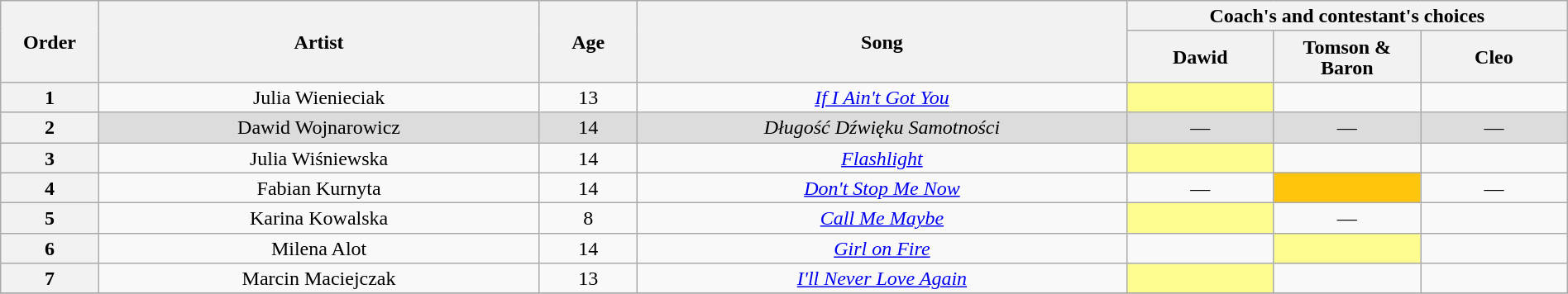<table class="wikitable" style="text-align:center; line-height:17px; width:100%;">
<tr>
<th scope="col" rowspan="2" style="width:04%;">Order</th>
<th scope="col" rowspan="2" style="width:18%;">Artist</th>
<th scope="col" rowspan="2" style="width:04%;">Age</th>
<th scope="col" rowspan="2" style="width:20%;">Song</th>
<th colspan="3">Coach's and contestant's choices</th>
</tr>
<tr>
<th style="width:06%;">Dawid</th>
<th style="width:06%;">Tomson & Baron</th>
<th style="width:06%;">Cleo</th>
</tr>
<tr>
<th>1</th>
<td>Julia Wienieciak</td>
<td>13</td>
<td><em><a href='#'>If I Ain't Got You</a></em></td>
<td style="background:#fdfc8f;"><strong></strong></td>
<td><strong></strong></td>
<td><strong></strong></td>
</tr>
<tr style="background:#DCDCDC;">
<th>2</th>
<td>Dawid Wojnarowicz</td>
<td>14</td>
<td><em>Długość Dźwięku Samotności</em></td>
<td>—</td>
<td>—</td>
<td>—</td>
</tr>
<tr>
<th>3</th>
<td>Julia Wiśniewska</td>
<td>14</td>
<td><a href='#'><em>Flashlight</em></a></td>
<td style="background:#fdfc8f;"><strong></strong></td>
<td><strong></strong></td>
<td><strong></strong></td>
</tr>
<tr>
<th>4</th>
<td>Fabian Kurnyta</td>
<td>14</td>
<td><em><a href='#'>Don't Stop Me Now</a></em></td>
<td>—</td>
<td style="background-color:#FFC40C;"><strong></strong></td>
<td>—</td>
</tr>
<tr>
<th>5</th>
<td>Karina Kowalska</td>
<td>8</td>
<td><em><a href='#'>Call Me Maybe</a></em></td>
<td style="background:#fdfc8f;"><strong></strong></td>
<td>—</td>
<td><strong></strong></td>
</tr>
<tr>
<th>6</th>
<td>Milena Alot</td>
<td>14</td>
<td><a href='#'><em>Girl on Fire</em></a></td>
<td><strong></strong></td>
<td style="background:#fdfc8f;"><strong></strong></td>
<td><strong></strong></td>
</tr>
<tr>
<th>7</th>
<td>Marcin Maciejczak</td>
<td>13</td>
<td><em><a href='#'>I'll Never Love Again</a></em></td>
<td style="background:#fdfc8f;"><strong></strong></td>
<td><strong></strong></td>
<td><strong></strong></td>
</tr>
<tr>
</tr>
</table>
